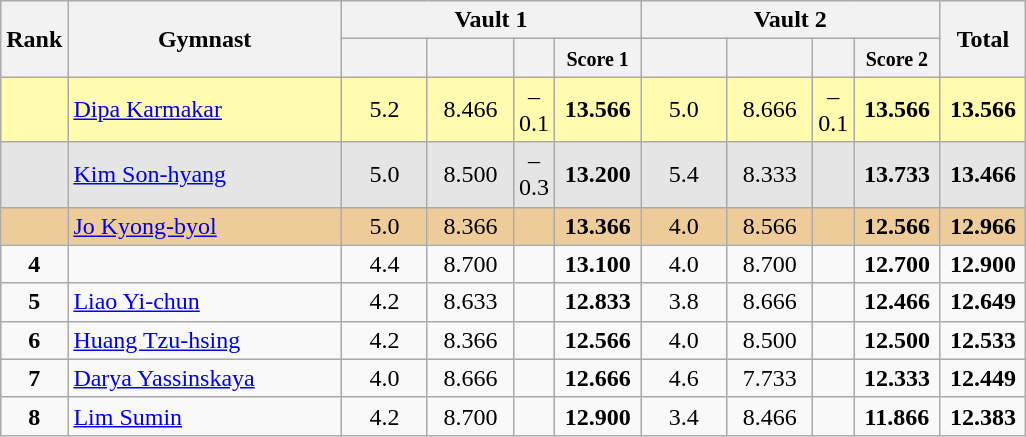<table class="wikitable sortable" style="text-align:center;">
<tr>
<th rowspan="2" style="width:15px;">Rank</th>
<th rowspan="2" style="width:175px;">Gymnast</th>
<th colspan="4">Vault 1</th>
<th colspan="4">Vault 2</th>
<th rowspan="2" style="width:50px;">Total</th>
</tr>
<tr>
<th style="width:50px;"><small></small></th>
<th style="width:50px;"><small></small></th>
<th style="width:20px;"><small></small></th>
<th style="width:50px;"><small>Score 1</small></th>
<th style="width:50px;"><small></small></th>
<th style="width:50px;"><small></small></th>
<th style="width:20px;"><small></small></th>
<th style="width:50px;"><small>Score 2</small></th>
</tr>
<tr style="background:#fffcaf;">
<td style="text-align:center" scope="row"><strong></strong></td>
<td style=text-align:left;"><em></em> <a href='#'>Dipa Karmakar</a></td>
<td>5.2</td>
<td>8.466</td>
<td>–0.1</td>
<td><strong>13.566</strong></td>
<td>5.0</td>
<td>8.666</td>
<td>–0.1</td>
<td><strong>13.566</strong></td>
<td><strong>13.566</strong></td>
</tr>
<tr style="background:#e5e5e5;">
<td style="text-align:center" scope="row"><strong></strong></td>
<td style=text-align:left;"><em></em> <a href='#'>Kim Son-hyang</a></td>
<td>5.0</td>
<td>8.500</td>
<td>–0.3</td>
<td><strong>13.200</strong></td>
<td>5.4</td>
<td>8.333</td>
<td></td>
<td><strong>13.733</strong></td>
<td><strong>13.466</strong></td>
</tr>
<tr style="background:#ec9;">
<td style="text-align:center" scope="row"><strong></strong></td>
<td style=text-align:left;"> <a href='#'>Jo Kyong-byol</a></td>
<td>5.0</td>
<td>8.366</td>
<td></td>
<td><strong>13.366</strong></td>
<td>4.0</td>
<td>8.566</td>
<td></td>
<td><strong>12.566</strong></td>
<td><strong>12.966</strong></td>
</tr>
<tr>
<td scope="row" style="text-align:center"><strong>4</strong></td>
<td style=text-align:left;"></td>
<td>4.4</td>
<td>8.700</td>
<td></td>
<td><strong>13.100</strong></td>
<td>4.0</td>
<td>8.700</td>
<td></td>
<td><strong>12.700</strong></td>
<td><strong>12.900</strong></td>
</tr>
<tr>
<td scope="row" style="text-align:center"><strong>5</strong></td>
<td style=text-align:left;"> <a href='#'>Liao Yi-chun</a></td>
<td>4.2</td>
<td>8.633</td>
<td></td>
<td><strong>12.833</strong></td>
<td>3.8</td>
<td>8.666</td>
<td></td>
<td><strong>12.466</strong></td>
<td><strong>12.649</strong></td>
</tr>
<tr>
<td scope="row" style="text-align:center"><strong>6</strong></td>
<td style=text-align:left;"> <a href='#'>Huang Tzu-hsing</a></td>
<td>4.2</td>
<td>8.366</td>
<td></td>
<td><strong>12.566</strong></td>
<td>4.0</td>
<td>8.500</td>
<td></td>
<td><strong>12.500</strong></td>
<td><strong>12.533</strong></td>
</tr>
<tr>
<td scope="row" style="text-align:center"><strong>7</strong></td>
<td style=text-align:left;"> <a href='#'>Darya Yassinskaya</a></td>
<td>4.0</td>
<td>8.666</td>
<td></td>
<td><strong>12.666</strong></td>
<td>4.6</td>
<td>7.733</td>
<td></td>
<td><strong>12.333</strong></td>
<td><strong>12.449</strong></td>
</tr>
<tr>
<td scope="row" style="text-align:center"><strong>8</strong></td>
<td style=text-align:left;"> <a href='#'>Lim Sumin</a></td>
<td>4.2</td>
<td>8.700</td>
<td></td>
<td><strong>12.900</strong></td>
<td>3.4</td>
<td>8.466</td>
<td></td>
<td><strong>11.866</strong></td>
<td><strong>12.383</strong></td>
</tr>
</table>
